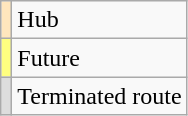<table class="wikitable sortable">
<tr>
<td style="background-color: #FFE6BD"></td>
<td>Hub</td>
</tr>
<tr>
<td style="background-color:#FFFF80"></td>
<td>Future</td>
</tr>
<tr>
<td style="background-color:#DDDDDD"></td>
<td>Terminated route</td>
</tr>
</table>
